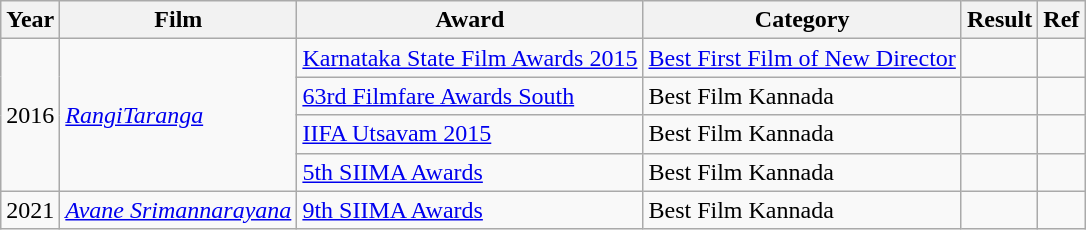<table class="wikitable sortable">
<tr>
<th>Year</th>
<th>Film</th>
<th>Award</th>
<th>Category</th>
<th>Result</th>
<th>Ref</th>
</tr>
<tr>
<td rowspan="4">2016</td>
<td rowspan="4"><em><a href='#'>RangiTaranga</a></em></td>
<td><a href='#'>Karnataka State Film Awards 2015</a></td>
<td><a href='#'>Best First Film of New Director</a></td>
<td></td>
<td></td>
</tr>
<tr>
<td><a href='#'>63rd Filmfare Awards South</a></td>
<td>Best Film Kannada</td>
<td></td>
<td></td>
</tr>
<tr>
<td><a href='#'>IIFA Utsavam 2015</a></td>
<td>Best Film Kannada</td>
<td></td>
<td></td>
</tr>
<tr>
<td><a href='#'>5th SIIMA Awards</a></td>
<td>Best Film Kannada</td>
<td></td>
<td></td>
</tr>
<tr>
<td>2021</td>
<td><em><a href='#'>Avane Srimannarayana</a></em></td>
<td><a href='#'>9th SIIMA Awards</a></td>
<td>Best Film Kannada</td>
<td></td>
<td></td>
</tr>
</table>
